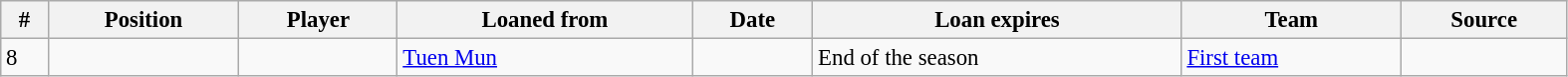<table width=83% class="wikitable sortable" style="text-align:center; font-size:95%; text-align:left">
<tr>
<th>#</th>
<th>Position</th>
<th>Player</th>
<th>Loaned from</th>
<th>Date</th>
<th>Loan expires</th>
<th>Team</th>
<th>Source</th>
</tr>
<tr>
<td>8</td>
<td></td>
<td></td>
<td> <a href='#'>Tuen Mun</a></td>
<td></td>
<td>End of the season</td>
<td><a href='#'>First team</a></td>
<td></td>
</tr>
</table>
